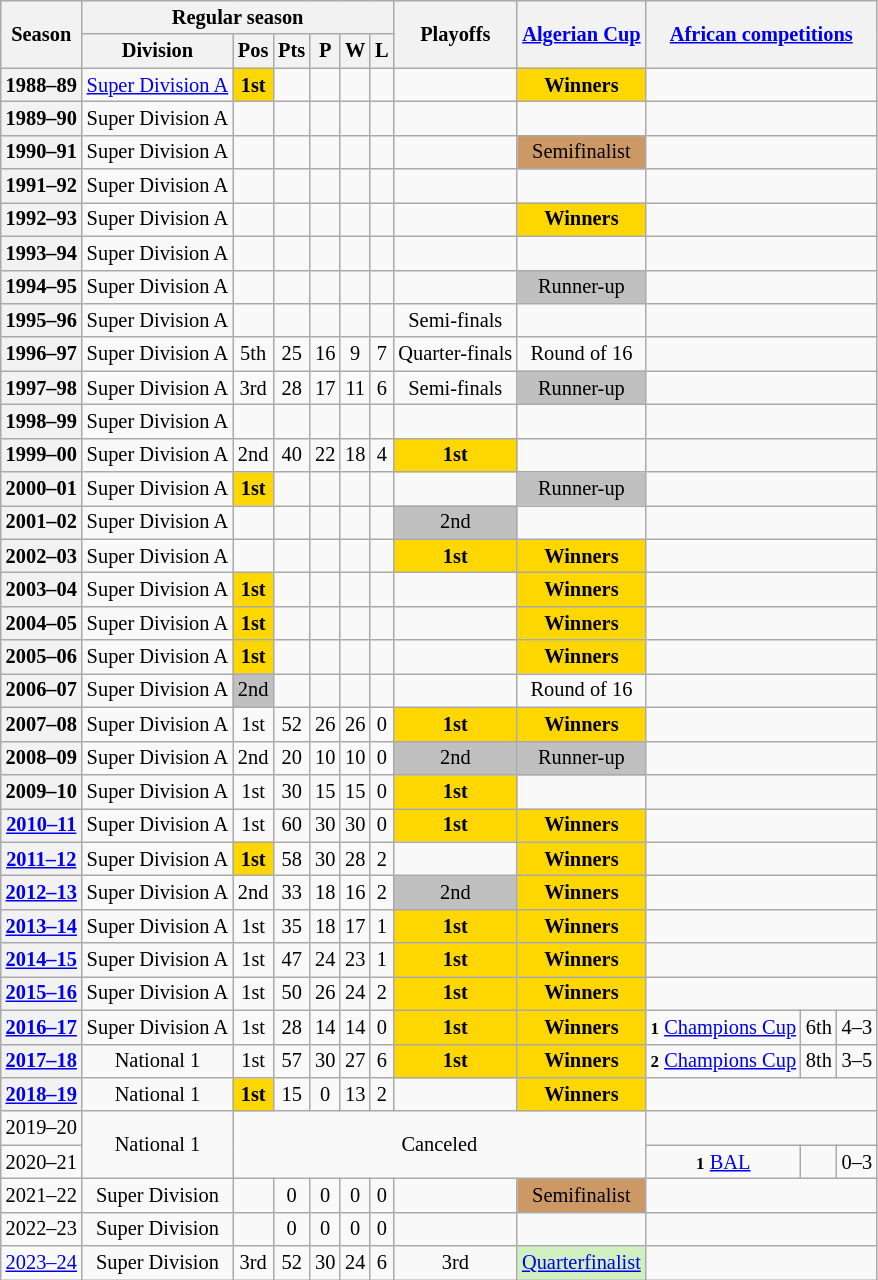<table class="wikitable" style="font-size:85%; text-align:center">
<tr>
<th rowspan=2>Season</th>
<th colspan=6>Regular season</th>
<th rowspan=2>Playoffs</th>
<th rowspan=2><a href='#'>Algerian Cup</a></th>
<th rowspan=2 colspan=3><a href='#'>African competitions</a></th>
</tr>
<tr>
<th>Division</th>
<th>Pos</th>
<th>Pts</th>
<th>P</th>
<th>W</th>
<th>L</th>
</tr>
<tr>
<th>1988–89</th>
<td><a href='#'>Super Division A</a></td>
<td bgcolor=gold><strong>1st</strong></td>
<td></td>
<td></td>
<td></td>
<td></td>
<td></td>
<td bgcolor=gold><strong>Winners</strong></td>
<td colspan=3></td>
</tr>
<tr>
<th>1989–90</th>
<td>Super Division A</td>
<td></td>
<td></td>
<td></td>
<td></td>
<td></td>
<td></td>
<td></td>
<td colspan=3></td>
</tr>
<tr>
<th>1990–91</th>
<td>Super Division A</td>
<td></td>
<td></td>
<td></td>
<td></td>
<td></td>
<td></td>
<td bgcolor=#cc9966>Semifinalist</td>
<td colspan=3></td>
</tr>
<tr>
<th>1991–92</th>
<td>Super Division A</td>
<td></td>
<td></td>
<td></td>
<td></td>
<td></td>
<td></td>
<td></td>
<td colspan=3></td>
</tr>
<tr>
<th>1992–93</th>
<td>Super Division A</td>
<td></td>
<td></td>
<td></td>
<td></td>
<td></td>
<td></td>
<td bgcolor=gold><strong>Winners</strong></td>
<td colspan=3></td>
</tr>
<tr>
<th>1993–94</th>
<td>Super Division A</td>
<td></td>
<td></td>
<td></td>
<td></td>
<td></td>
<td></td>
<td></td>
<td colspan=3></td>
</tr>
<tr>
<th>1994–95</th>
<td>Super Division A</td>
<td></td>
<td></td>
<td></td>
<td></td>
<td></td>
<td></td>
<td bgcolor=silver>Runner-up</td>
<td colspan=3></td>
</tr>
<tr>
<th>1995–96</th>
<td>Super Division A</td>
<td></td>
<td></td>
<td></td>
<td></td>
<td></td>
<td>Semi-finals</td>
<td></td>
<td colspan=3></td>
</tr>
<tr>
<th>1996–97</th>
<td>Super Division A</td>
<td>5th</td>
<td>25</td>
<td>16</td>
<td>9</td>
<td>7</td>
<td>Quarter-finals</td>
<td>Round of 16</td>
<td colspan=3></td>
</tr>
<tr>
<th>1997–98</th>
<td>Super Division A</td>
<td>3rd</td>
<td>28</td>
<td>17</td>
<td>11</td>
<td>6</td>
<td>Semi-finals</td>
<td bgcolor=silver>Runner-up</td>
<td colspan=3></td>
</tr>
<tr>
<th>1998–99</th>
<td>Super Division A</td>
<td></td>
<td></td>
<td></td>
<td></td>
<td></td>
<td></td>
<td></td>
<td colspan=3></td>
</tr>
<tr>
<th>1999–00</th>
<td>Super Division A</td>
<td>2nd</td>
<td>40</td>
<td>22</td>
<td>18</td>
<td>4</td>
<td bgcolor=gold><strong>1st</strong></td>
<td></td>
<td colspan=3></td>
</tr>
<tr>
<th>2000–01</th>
<td>Super Division A</td>
<td bgcolor=gold><strong>1st</strong></td>
<td></td>
<td></td>
<td></td>
<td></td>
<td></td>
<td bgcolor=silver>Runner-up</td>
<td colspan=3></td>
</tr>
<tr>
<th>2001–02</th>
<td>Super Division A</td>
<td></td>
<td></td>
<td></td>
<td></td>
<td></td>
<td bgcolor=silver>2nd</td>
<td></td>
<td colspan=3></td>
</tr>
<tr>
<th>2002–03</th>
<td>Super Division A</td>
<td></td>
<td></td>
<td></td>
<td></td>
<td></td>
<td bgcolor=gold><strong>1st</strong></td>
<td bgcolor=gold><strong>Winners</strong></td>
<td colspan=3></td>
</tr>
<tr>
<th>2003–04</th>
<td>Super Division A</td>
<td bgcolor=gold><strong>1st</strong></td>
<td></td>
<td></td>
<td></td>
<td></td>
<td></td>
<td bgcolor=gold><strong>Winners</strong></td>
<td colspan=3></td>
</tr>
<tr>
<th>2004–05</th>
<td>Super Division A</td>
<td bgcolor=gold><strong>1st</strong></td>
<td></td>
<td></td>
<td></td>
<td></td>
<td></td>
<td bgcolor=gold><strong>Winners</strong></td>
<td colspan=3></td>
</tr>
<tr>
<th>2005–06</th>
<td>Super Division A</td>
<td bgcolor=gold><strong>1st</strong></td>
<td></td>
<td></td>
<td></td>
<td></td>
<td></td>
<td bgcolor=gold><strong>Winners</strong></td>
<td colspan=3></td>
</tr>
<tr>
<th>2006–07</th>
<td>Super Division A</td>
<td bgcolor=silver>2nd</td>
<td></td>
<td></td>
<td></td>
<td></td>
<td></td>
<td>Round of 16</td>
<td colspan=3></td>
</tr>
<tr>
<th>2007–08</th>
<td>Super Division A</td>
<td>1st</td>
<td>52</td>
<td>26</td>
<td>26</td>
<td>0</td>
<td bgcolor=gold><strong>1st</strong></td>
<td bgcolor=gold><strong>Winners</strong></td>
<td colspan=3></td>
</tr>
<tr>
<th>2008–09</th>
<td>Super Division A</td>
<td>2nd</td>
<td>20</td>
<td>10</td>
<td>10</td>
<td>0</td>
<td bgcolor=silver>2nd</td>
<td bgcolor=silver>Runner-up</td>
<td colspan=3></td>
</tr>
<tr>
<th>2009–10</th>
<td>Super Division A</td>
<td>1st</td>
<td>30</td>
<td>15</td>
<td>15</td>
<td>0</td>
<td bgcolor=gold><strong>1st</strong></td>
<td></td>
<td colspan=3></td>
</tr>
<tr>
<th><a href='#'>2010–11</a></th>
<td>Super Division A</td>
<td>1st</td>
<td>60</td>
<td>30</td>
<td>30</td>
<td>0</td>
<td bgcolor=gold><strong>1st</strong></td>
<td bgcolor=gold><strong>Winners</strong></td>
<td colspan=3></td>
</tr>
<tr>
<th><a href='#'>2011–12</a></th>
<td>Super Division A</td>
<td bgcolor=gold><strong>1st</strong></td>
<td>58</td>
<td>30</td>
<td>28</td>
<td>2</td>
<td></td>
<td bgcolor=gold><strong>Winners</strong></td>
<td colspan=3></td>
</tr>
<tr>
<th><a href='#'>2012–13</a></th>
<td>Super Division A</td>
<td>2nd</td>
<td>33</td>
<td>18</td>
<td>16</td>
<td>2</td>
<td bgcolor=silver>2nd</td>
<td bgcolor=gold><strong>Winners</strong></td>
<td colspan=3></td>
</tr>
<tr>
<th><a href='#'>2013–14</a></th>
<td>Super Division A</td>
<td>1st</td>
<td>35</td>
<td>18</td>
<td>17</td>
<td>1</td>
<td bgcolor=gold><strong>1st</strong></td>
<td bgcolor=gold><strong>Winners</strong></td>
<td colspan=3></td>
</tr>
<tr>
<th><a href='#'>2014–15</a></th>
<td>Super Division A</td>
<td>1st</td>
<td>47</td>
<td>24</td>
<td>23</td>
<td>1</td>
<td bgcolor=gold><strong>1st</strong></td>
<td bgcolor=gold><strong>Winners</strong></td>
<td colspan=3></td>
</tr>
<tr>
<th><a href='#'>2015–16</a></th>
<td>Super Division A</td>
<td>1st</td>
<td>50</td>
<td>26</td>
<td>24</td>
<td>2</td>
<td bgcolor=gold><strong>1st</strong></td>
<td bgcolor=gold><strong>Winners</strong></td>
<td colspan=3></td>
</tr>
<tr>
<th><a href='#'>2016–17</a></th>
<td>Super Division A</td>
<td>1st</td>
<td>28</td>
<td>14</td>
<td>14</td>
<td>0</td>
<td bgcolor=gold><strong>1st</strong></td>
<td bgcolor=gold><strong>Winners</strong></td>
<td align=left><small><strong>1</strong></small> <a href='#'>Champions Cup</a></td>
<td>6th</td>
<td>4–3</td>
</tr>
<tr>
<th><a href='#'>2017–18</a></th>
<td>National 1</td>
<td>1st</td>
<td>57</td>
<td>30</td>
<td>27</td>
<td>6</td>
<td bgcolor=gold><strong>1st</strong></td>
<td bgcolor=gold><strong>Winners</strong></td>
<td align=left><small><strong>2</strong></small> <a href='#'>Champions Cup</a></td>
<td>8th</td>
<td>3–5</td>
</tr>
<tr>
<th><a href='#'>2018–19</a></th>
<td>National 1</td>
<td bgcolor=gold><strong>1st</strong></td>
<td>15</td>
<td>0</td>
<td>13</td>
<td>2</td>
<td></td>
<td bgcolor=gold><strong>Winners</strong></td>
<td colspan=3></td>
</tr>
<tr>
<td>2019–20</td>
<td rowspan="2">National 1</td>
<td rowspan="2" colspan="7">Canceled</td>
<td colspan="3"></td>
</tr>
<tr>
<td>2020–21</td>
<td><small><strong>1</strong></small> <a href='#'>BAL</a></td>
<td></td>
<td>0–3</td>
</tr>
<tr>
<td>2021–22</td>
<td>Super Division</td>
<td></td>
<td>0</td>
<td>0</td>
<td>0</td>
<td>0</td>
<td></td>
<td bgcolor=#cc9966>Semifinalist</td>
<td colspan="3"></td>
</tr>
<tr>
<td>2022–23</td>
<td>Super Division</td>
<td></td>
<td>0</td>
<td>0</td>
<td>0</td>
<td>0</td>
<td></td>
<td></td>
<td colspan="3"></td>
</tr>
<tr>
<td><a href='#'>2023–24</a></td>
<td>Super Division</td>
<td>3rd</td>
<td>52</td>
<td>30</td>
<td>24</td>
<td>6</td>
<td>3rd</td>
<td bgcolor=#D0F0C0><a href='#'>Quarterfinalist</a></td>
<td colspan="3"></td>
</tr>
</table>
